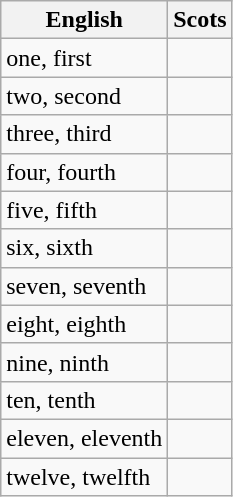<table class="wikitable" border="1">
<tr>
<th>English</th>
<th>Scots</th>
</tr>
<tr>
<td>one, first</td>
<td></td>
</tr>
<tr>
<td>two, second</td>
<td></td>
</tr>
<tr>
<td>three, third</td>
<td></td>
</tr>
<tr>
<td>four, fourth</td>
<td></td>
</tr>
<tr>
<td>five, fifth</td>
<td></td>
</tr>
<tr>
<td>six, sixth</td>
<td></td>
</tr>
<tr>
<td>seven, seventh</td>
<td></td>
</tr>
<tr>
<td>eight, eighth</td>
<td></td>
</tr>
<tr>
<td>nine, ninth</td>
<td></td>
</tr>
<tr>
<td>ten, tenth</td>
<td></td>
</tr>
<tr>
<td>eleven, eleventh</td>
<td></td>
</tr>
<tr>
<td>twelve, twelfth</td>
<td></td>
</tr>
</table>
